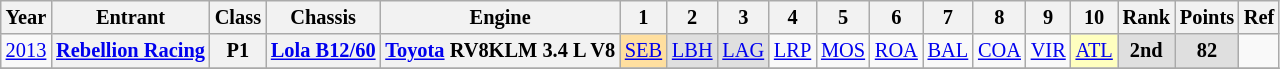<table class="wikitable" style="text-align:center; font-size:85%">
<tr>
<th>Year</th>
<th>Entrant</th>
<th>Class</th>
<th>Chassis</th>
<th>Engine</th>
<th>1</th>
<th>2</th>
<th>3</th>
<th>4</th>
<th>5</th>
<th>6</th>
<th>7</th>
<th>8</th>
<th>9</th>
<th>10</th>
<th>Rank</th>
<th>Points</th>
<th>Ref</th>
</tr>
<tr>
<td><a href='#'>2013</a></td>
<th nowrap><a href='#'>Rebellion Racing</a></th>
<th>P1</th>
<th nowrap><a href='#'>Lola B12/60</a></th>
<th nowrap><a href='#'>Toyota</a> RV8KLM 3.4 L V8</th>
<td style="background:#FFDF9F;"><a href='#'>SEB</a><br></td>
<td style="background:#DFDFDF;"><a href='#'>LBH</a><br></td>
<td style="background:#DFDFDF;"><a href='#'>LAG</a><br></td>
<td><a href='#'>LRP</a></td>
<td><a href='#'>MOS</a></td>
<td><a href='#'>ROA</a></td>
<td><a href='#'>BAL</a></td>
<td><a href='#'>COA</a></td>
<td><a href='#'>VIR</a></td>
<td style="background:#FFFFBF;"><a href='#'>ATL</a><br></td>
<td style="background:#DFDFDF;"><strong>2nd</strong></td>
<td style="background:#DFDFDF;"><strong>82</strong></td>
<td></td>
</tr>
<tr>
</tr>
</table>
